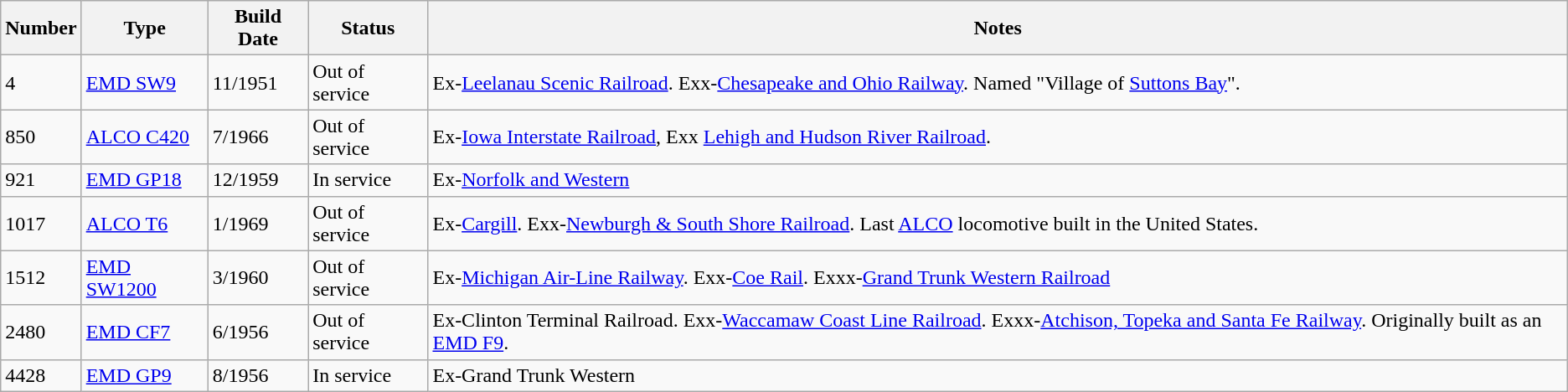<table class="wikitable">
<tr>
<th>Number</th>
<th>Type</th>
<th>Build Date</th>
<th>Status</th>
<th>Notes</th>
</tr>
<tr>
<td>4</td>
<td><a href='#'>EMD SW9</a></td>
<td>11/1951</td>
<td>Out of service</td>
<td>Ex-<a href='#'>Leelanau Scenic Railroad</a>. Exx-<a href='#'>Chesapeake and Ohio Railway</a>. Named "Village of <a href='#'>Suttons Bay</a>".</td>
</tr>
<tr>
<td>850</td>
<td><a href='#'>ALCO C420</a></td>
<td>7/1966</td>
<td>Out of service</td>
<td>Ex-<a href='#'>Iowa Interstate Railroad</a>, Exx <a href='#'>Lehigh and Hudson River Railroad</a>.</td>
</tr>
<tr>
<td>921</td>
<td><a href='#'>EMD GP18</a></td>
<td>12/1959</td>
<td>In service</td>
<td>Ex-<a href='#'>Norfolk and Western</a></td>
</tr>
<tr>
<td>1017</td>
<td><a href='#'>ALCO T6</a></td>
<td>1/1969</td>
<td>Out of service</td>
<td>Ex-<a href='#'>Cargill</a>. Exx-<a href='#'>Newburgh & South Shore Railroad</a>. Last <a href='#'>ALCO</a> locomotive built in the United States.</td>
</tr>
<tr>
<td>1512</td>
<td><a href='#'>EMD SW1200</a></td>
<td>3/1960</td>
<td>Out of service</td>
<td>Ex-<a href='#'>Michigan Air-Line Railway</a>. Exx-<a href='#'>Coe Rail</a>. Exxx-<a href='#'>Grand Trunk Western Railroad</a></td>
</tr>
<tr>
<td>2480</td>
<td><a href='#'>EMD CF7</a></td>
<td>6/1956</td>
<td>Out of service</td>
<td>Ex-Clinton Terminal Railroad. Exx-<a href='#'>Waccamaw Coast Line Railroad</a>. Exxx-<a href='#'>Atchison, Topeka and Santa Fe Railway</a>. Originally built as an <a href='#'>EMD F9</a>.</td>
</tr>
<tr>
<td>4428</td>
<td><a href='#'>EMD GP9</a></td>
<td>8/1956</td>
<td>In service</td>
<td>Ex-Grand Trunk Western</td>
</tr>
</table>
